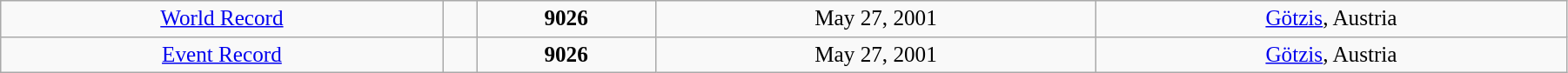<table class="wikitable" style=" text-align:center; font-size:105%;" width="95%">
<tr>
<td><a href='#'>World Record</a></td>
<td></td>
<td><strong>9026</strong></td>
<td>May 27, 2001</td>
<td> <a href='#'>Götzis</a>, Austria</td>
</tr>
<tr>
<td><a href='#'>Event Record</a></td>
<td></td>
<td><strong>9026</strong></td>
<td>May 27, 2001</td>
<td> <a href='#'>Götzis</a>, Austria</td>
</tr>
</table>
